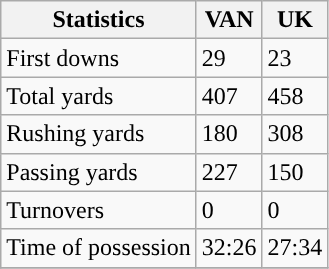<table class="wikitable">
<tr>
<th>Statistics</th>
<th>VAN</th>
<th>UK</th>
</tr>
<tr>
<td>First downs</td>
<td>29</td>
<td>23</td>
</tr>
<tr>
<td>Total yards</td>
<td>407</td>
<td>458</td>
</tr>
<tr>
<td>Rushing yards</td>
<td>180</td>
<td>308</td>
</tr>
<tr>
<td>Passing yards</td>
<td>227</td>
<td>150</td>
</tr>
<tr>
<td>Turnovers</td>
<td>0</td>
<td>0</td>
</tr>
<tr>
<td>Time of possession</td>
<td>32:26</td>
<td>27:34</td>
</tr>
<tr>
</tr>
</table>
